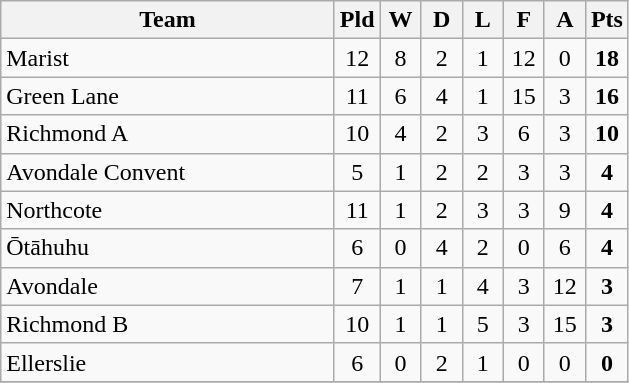<table class="wikitable" style="text-align:center;">
<tr>
<th width=215>Team</th>
<th width=20 abbr="Played">Pld</th>
<th width=20 abbr="Won">W</th>
<th width=20 abbr="Drawn">D</th>
<th width=20 abbr="Lost">L</th>
<th width=20 abbr="For">F</th>
<th width=20 abbr="Against">A</th>
<th width=20 abbr="Points">Pts</th>
</tr>
<tr>
<td style="text-align:left;">Marist</td>
<td>12</td>
<td>8</td>
<td>2</td>
<td>1</td>
<td>12</td>
<td>0</td>
<td><strong>18</strong></td>
</tr>
<tr>
<td style="text-align:left;">Green Lane</td>
<td>11</td>
<td>6</td>
<td>4</td>
<td>1</td>
<td>15</td>
<td>3</td>
<td><strong>16</strong></td>
</tr>
<tr>
<td style="text-align:left;">Richmond A</td>
<td>10</td>
<td>4</td>
<td>2</td>
<td>3</td>
<td>6</td>
<td>3</td>
<td><strong>10</strong></td>
</tr>
<tr>
<td style="text-align:left;">Avondale Convent</td>
<td>5</td>
<td>1</td>
<td>2</td>
<td>2</td>
<td>3</td>
<td>3</td>
<td><strong>4</strong></td>
</tr>
<tr>
<td style="text-align:left;">Northcote</td>
<td>11</td>
<td>1</td>
<td>2</td>
<td>3</td>
<td>3</td>
<td>9</td>
<td><strong>4</strong></td>
</tr>
<tr>
<td style="text-align:left;">Ōtāhuhu</td>
<td>6</td>
<td>0</td>
<td>4</td>
<td>2</td>
<td>0</td>
<td>6</td>
<td><strong>4</strong></td>
</tr>
<tr>
<td style="text-align:left;">Avondale</td>
<td>7</td>
<td>1</td>
<td>1</td>
<td>4</td>
<td>3</td>
<td>12</td>
<td><strong>3</strong></td>
</tr>
<tr>
<td style="text-align:left;">Richmond B</td>
<td>10</td>
<td>1</td>
<td>1</td>
<td>5</td>
<td>3</td>
<td>15</td>
<td><strong>3</strong></td>
</tr>
<tr>
<td style="text-align:left;">Ellerslie</td>
<td>6</td>
<td>0</td>
<td>2</td>
<td>1</td>
<td>0</td>
<td>0</td>
<td><strong>0</strong></td>
</tr>
<tr>
</tr>
</table>
